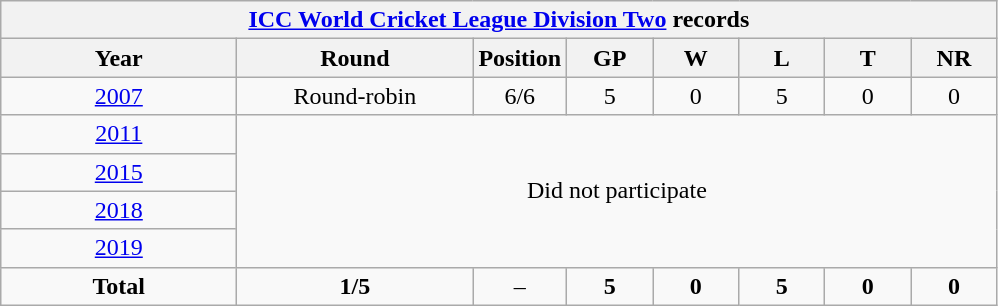<table class="wikitable" style="text-align: center; width=900px;">
<tr>
<th colspan=9><a href='#'>ICC World Cricket League Division Two</a> records</th>
</tr>
<tr>
<th width=150>Year</th>
<th width=150>Round</th>
<th width=50>Position</th>
<th width=50>GP</th>
<th width=50>W</th>
<th width=50>L</th>
<th width=50>T</th>
<th width=50>NR</th>
</tr>
<tr>
<td> <a href='#'>2007</a></td>
<td>Round-robin</td>
<td>6/6</td>
<td>5</td>
<td>0</td>
<td>5</td>
<td>0</td>
<td>0</td>
</tr>
<tr>
<td> <a href='#'>2011</a></td>
<td colspan=8 rowspan=4>Did not participate</td>
</tr>
<tr>
<td> <a href='#'>2015</a></td>
</tr>
<tr>
<td> <a href='#'>2018</a></td>
</tr>
<tr>
<td> <a href='#'>2019</a></td>
</tr>
<tr>
<td><strong>Total</strong></td>
<td><strong>1/5</strong></td>
<td>–</td>
<td><strong>5</strong></td>
<td><strong>0</strong></td>
<td><strong>5</strong></td>
<td><strong>0</strong></td>
<td><strong>0</strong></td>
</tr>
</table>
